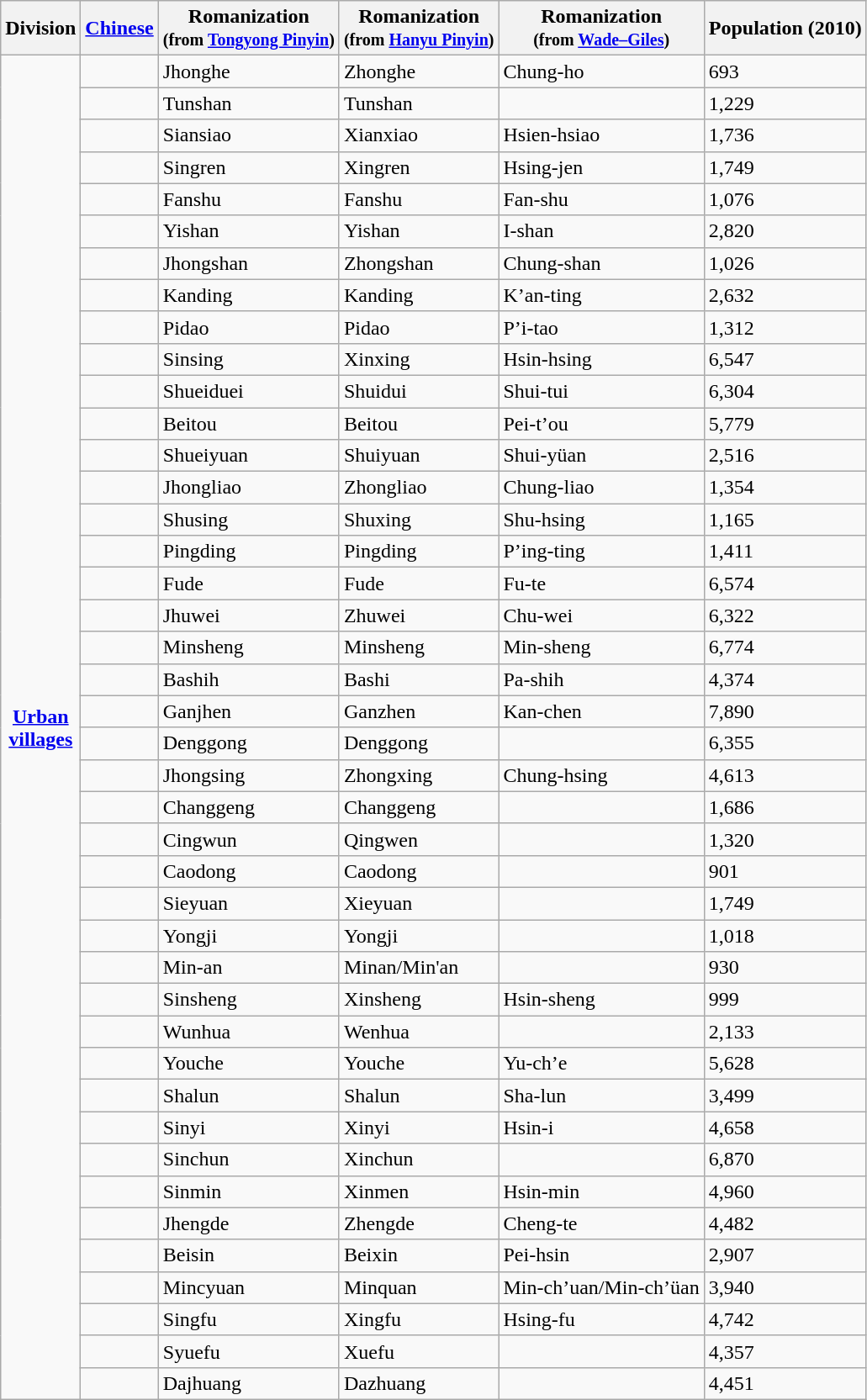<table class=wikitable>
<tr align=center>
<th>Division</th>
<th><a href='#'>Chinese</a></th>
<th>Romanization<br><small>(from <a href='#'>Tongyong Pinyin</a>)</small></th>
<th>Romanization<br><small>(from <a href='#'>Hanyu Pinyin</a>)</small></th>
<th>Romanization<br><small>(from <a href='#'>Wade–Giles</a>)</small></th>
<th>Population (2010)</th>
</tr>
<tr>
<td rowspan=42 align=center><strong><a href='#'>Urban<br>villages</a></strong></td>
<td></td>
<td>Jhonghe</td>
<td>Zhonghe</td>
<td>Chung-ho</td>
<td>693</td>
</tr>
<tr>
<td></td>
<td>Tunshan</td>
<td>Tunshan</td>
<td></td>
<td>1,229</td>
</tr>
<tr>
<td></td>
<td>Siansiao</td>
<td>Xianxiao</td>
<td>Hsien-hsiao</td>
<td>1,736</td>
</tr>
<tr>
<td></td>
<td>Singren</td>
<td>Xingren</td>
<td>Hsing-jen</td>
<td>1,749</td>
</tr>
<tr>
<td></td>
<td>Fanshu</td>
<td>Fanshu</td>
<td>Fan-shu</td>
<td>1,076</td>
</tr>
<tr>
<td></td>
<td>Yishan</td>
<td>Yishan</td>
<td>I-shan</td>
<td>2,820</td>
</tr>
<tr>
<td></td>
<td>Jhongshan</td>
<td>Zhongshan</td>
<td>Chung-shan</td>
<td>1,026</td>
</tr>
<tr>
<td></td>
<td>Kanding</td>
<td>Kanding</td>
<td>K’an-ting</td>
<td>2,632</td>
</tr>
<tr>
<td></td>
<td>Pidao</td>
<td>Pidao</td>
<td>P’i-tao</td>
<td>1,312</td>
</tr>
<tr>
<td></td>
<td>Sinsing</td>
<td>Xinxing</td>
<td>Hsin-hsing</td>
<td>6,547</td>
</tr>
<tr>
<td></td>
<td>Shueiduei</td>
<td>Shuidui</td>
<td>Shui-tui</td>
<td>6,304</td>
</tr>
<tr>
<td></td>
<td>Beitou</td>
<td>Beitou</td>
<td>Pei-t’ou</td>
<td>5,779</td>
</tr>
<tr>
<td></td>
<td>Shueiyuan</td>
<td>Shuiyuan</td>
<td>Shui-yüan</td>
<td>2,516</td>
</tr>
<tr>
<td></td>
<td>Jhongliao</td>
<td>Zhongliao</td>
<td>Chung-liao</td>
<td>1,354</td>
</tr>
<tr>
<td></td>
<td>Shusing</td>
<td>Shuxing</td>
<td>Shu-hsing</td>
<td>1,165</td>
</tr>
<tr>
<td></td>
<td>Pingding</td>
<td>Pingding</td>
<td>P’ing-ting</td>
<td>1,411</td>
</tr>
<tr>
<td></td>
<td>Fude</td>
<td>Fude</td>
<td>Fu-te</td>
<td>6,574</td>
</tr>
<tr>
<td></td>
<td>Jhuwei</td>
<td>Zhuwei</td>
<td>Chu-wei</td>
<td>6,322</td>
</tr>
<tr>
<td></td>
<td>Minsheng</td>
<td>Minsheng</td>
<td>Min-sheng</td>
<td>6,774</td>
</tr>
<tr>
<td></td>
<td>Bashih</td>
<td>Bashi</td>
<td>Pa-shih</td>
<td>4,374</td>
</tr>
<tr>
<td></td>
<td>Ganjhen</td>
<td>Ganzhen</td>
<td>Kan-chen</td>
<td>7,890</td>
</tr>
<tr>
<td></td>
<td>Denggong</td>
<td>Denggong</td>
<td></td>
<td>6,355</td>
</tr>
<tr>
<td></td>
<td>Jhongsing</td>
<td>Zhongxing</td>
<td>Chung-hsing</td>
<td>4,613</td>
</tr>
<tr>
<td></td>
<td>Changgeng</td>
<td>Changgeng</td>
<td></td>
<td>1,686</td>
</tr>
<tr>
<td></td>
<td>Cingwun</td>
<td>Qingwen</td>
<td></td>
<td>1,320</td>
</tr>
<tr>
<td></td>
<td>Caodong</td>
<td>Caodong</td>
<td></td>
<td>901</td>
</tr>
<tr>
<td></td>
<td>Sieyuan</td>
<td>Xieyuan</td>
<td></td>
<td>1,749</td>
</tr>
<tr>
<td></td>
<td>Yongji</td>
<td>Yongji</td>
<td></td>
<td>1,018</td>
</tr>
<tr>
<td></td>
<td>Min-an</td>
<td>Minan/Min'an</td>
<td></td>
<td>930</td>
</tr>
<tr>
<td></td>
<td>Sinsheng</td>
<td>Xinsheng</td>
<td>Hsin-sheng</td>
<td>999</td>
</tr>
<tr>
<td></td>
<td>Wunhua</td>
<td>Wenhua</td>
<td></td>
<td>2,133</td>
</tr>
<tr>
<td></td>
<td>Youche</td>
<td>Youche</td>
<td>Yu-ch’e</td>
<td>5,628</td>
</tr>
<tr>
<td></td>
<td>Shalun</td>
<td>Shalun</td>
<td>Sha-lun</td>
<td>3,499</td>
</tr>
<tr>
<td></td>
<td>Sinyi</td>
<td>Xinyi</td>
<td>Hsin-i</td>
<td>4,658</td>
</tr>
<tr>
<td></td>
<td>Sinchun</td>
<td>Xinchun</td>
<td></td>
<td>6,870</td>
</tr>
<tr>
<td></td>
<td>Sinmin</td>
<td>Xinmen</td>
<td>Hsin-min</td>
<td>4,960</td>
</tr>
<tr>
<td></td>
<td>Jhengde</td>
<td>Zhengde</td>
<td>Cheng-te</td>
<td>4,482</td>
</tr>
<tr>
<td></td>
<td>Beisin</td>
<td>Beixin</td>
<td>Pei-hsin</td>
<td>2,907</td>
</tr>
<tr>
<td></td>
<td>Mincyuan</td>
<td>Minquan</td>
<td>Min-ch’uan/Min-ch’üan</td>
<td>3,940</td>
</tr>
<tr>
<td></td>
<td>Singfu</td>
<td>Xingfu</td>
<td>Hsing-fu</td>
<td>4,742</td>
</tr>
<tr>
<td></td>
<td>Syuefu</td>
<td>Xuefu</td>
<td></td>
<td>4,357</td>
</tr>
<tr>
<td></td>
<td>Dajhuang</td>
<td>Dazhuang</td>
<td></td>
<td>4,451</td>
</tr>
</table>
